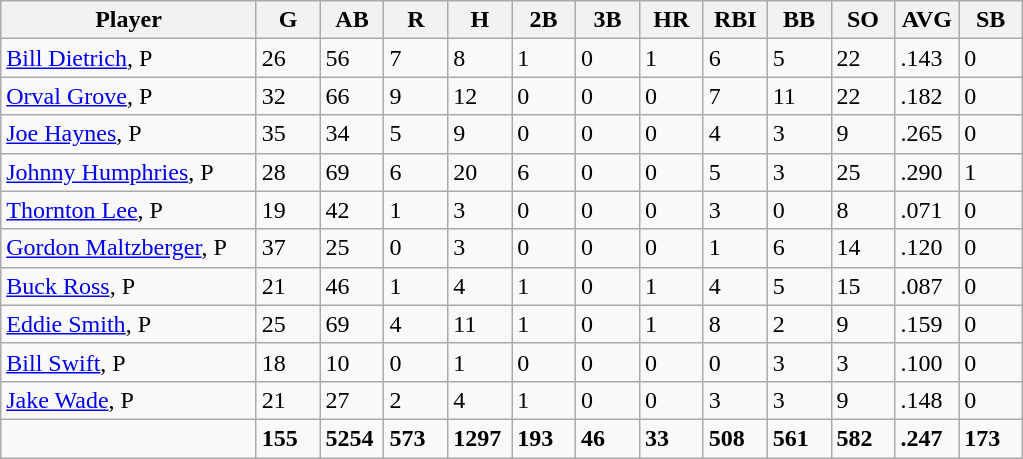<table class="wikitable sortable">
<tr>
<th width="24%">Player</th>
<th width="6%">G</th>
<th width="6%">AB</th>
<th width="6%">R</th>
<th width="6%">H</th>
<th width="6%">2B</th>
<th width="6%">3B</th>
<th width="6%">HR</th>
<th width="6%">RBI</th>
<th width="6%">BB</th>
<th width="6%">SO</th>
<th width="6%">AVG</th>
<th width="6%">SB</th>
</tr>
<tr>
<td><a href='#'>Bill Dietrich</a>, P</td>
<td>26</td>
<td>56</td>
<td>7</td>
<td>8</td>
<td>1</td>
<td>0</td>
<td>1</td>
<td>6</td>
<td>5</td>
<td>22</td>
<td>.143</td>
<td>0</td>
</tr>
<tr>
<td><a href='#'>Orval Grove</a>, P</td>
<td>32</td>
<td>66</td>
<td>9</td>
<td>12</td>
<td>0</td>
<td>0</td>
<td>0</td>
<td>7</td>
<td>11</td>
<td>22</td>
<td>.182</td>
<td>0</td>
</tr>
<tr>
<td><a href='#'>Joe Haynes</a>, P</td>
<td>35</td>
<td>34</td>
<td>5</td>
<td>9</td>
<td>0</td>
<td>0</td>
<td>0</td>
<td>4</td>
<td>3</td>
<td>9</td>
<td>.265</td>
<td>0</td>
</tr>
<tr>
<td><a href='#'>Johnny Humphries</a>, P</td>
<td>28</td>
<td>69</td>
<td>6</td>
<td>20</td>
<td>6</td>
<td>0</td>
<td>0</td>
<td>5</td>
<td>3</td>
<td>25</td>
<td>.290</td>
<td>1</td>
</tr>
<tr>
<td><a href='#'>Thornton Lee</a>, P</td>
<td>19</td>
<td>42</td>
<td>1</td>
<td>3</td>
<td>0</td>
<td>0</td>
<td>0</td>
<td>3</td>
<td>0</td>
<td>8</td>
<td>.071</td>
<td>0</td>
</tr>
<tr>
<td><a href='#'>Gordon Maltzberger</a>, P</td>
<td>37</td>
<td>25</td>
<td>0</td>
<td>3</td>
<td>0</td>
<td>0</td>
<td>0</td>
<td>1</td>
<td>6</td>
<td>14</td>
<td>.120</td>
<td>0</td>
</tr>
<tr>
<td><a href='#'>Buck Ross</a>, P</td>
<td>21</td>
<td>46</td>
<td>1</td>
<td>4</td>
<td>1</td>
<td>0</td>
<td>1</td>
<td>4</td>
<td>5</td>
<td>15</td>
<td>.087</td>
<td>0</td>
</tr>
<tr>
<td><a href='#'>Eddie Smith</a>, P</td>
<td>25</td>
<td>69</td>
<td>4</td>
<td>11</td>
<td>1</td>
<td>0</td>
<td>1</td>
<td>8</td>
<td>2</td>
<td>9</td>
<td>.159</td>
<td>0</td>
</tr>
<tr>
<td><a href='#'>Bill Swift</a>, P</td>
<td>18</td>
<td>10</td>
<td>0</td>
<td>1</td>
<td>0</td>
<td>0</td>
<td>0</td>
<td>0</td>
<td>3</td>
<td>3</td>
<td>.100</td>
<td>0</td>
</tr>
<tr>
<td><a href='#'>Jake Wade</a>, P</td>
<td>21</td>
<td>27</td>
<td>2</td>
<td>4</td>
<td>1</td>
<td>0</td>
<td>0</td>
<td>3</td>
<td>3</td>
<td>9</td>
<td>.148</td>
<td>0</td>
</tr>
<tr class="sortbottom">
<td></td>
<td><strong>155</strong></td>
<td><strong>5254</strong></td>
<td><strong>573</strong></td>
<td><strong>1297</strong></td>
<td><strong>193</strong></td>
<td><strong>46</strong></td>
<td><strong>33</strong></td>
<td><strong>508</strong></td>
<td><strong>561</strong></td>
<td><strong>582</strong></td>
<td><strong>.247</strong></td>
<td><strong>173</strong></td>
</tr>
</table>
